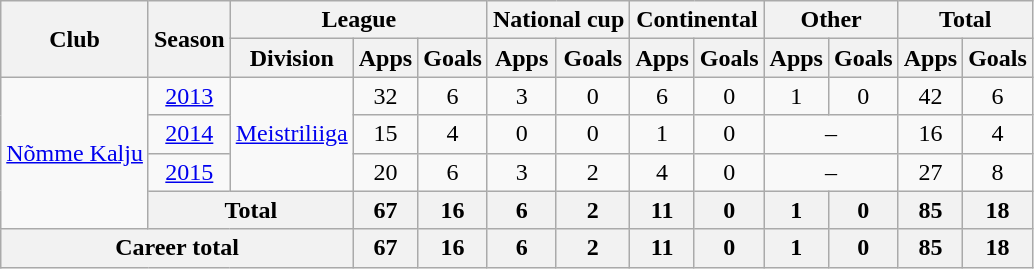<table class="wikitable" style="text-align: center;">
<tr>
<th rowspan="2">Club</th>
<th rowspan="2">Season</th>
<th colspan="3">League</th>
<th colspan="2">National cup</th>
<th colspan="2">Continental</th>
<th colspan="2">Other</th>
<th colspan="2">Total</th>
</tr>
<tr>
<th>Division</th>
<th>Apps</th>
<th>Goals</th>
<th>Apps</th>
<th>Goals</th>
<th>Apps</th>
<th>Goals</th>
<th>Apps</th>
<th>Goals</th>
<th>Apps</th>
<th>Goals</th>
</tr>
<tr>
<td rowspan="4"><a href='#'>Nõmme Kalju</a></td>
<td><a href='#'>2013</a></td>
<td rowspan="3"><a href='#'>Meistriliiga</a></td>
<td>32</td>
<td>6</td>
<td>3</td>
<td>0</td>
<td>6</td>
<td>0</td>
<td>1</td>
<td>0</td>
<td>42</td>
<td>6</td>
</tr>
<tr>
<td><a href='#'>2014</a></td>
<td>15</td>
<td>4</td>
<td>0</td>
<td>0</td>
<td>1</td>
<td>0</td>
<td colspan="2">–</td>
<td>16</td>
<td>4</td>
</tr>
<tr>
<td><a href='#'>2015</a></td>
<td>20</td>
<td>6</td>
<td>3</td>
<td>2</td>
<td>4</td>
<td>0</td>
<td colspan="2">–</td>
<td>27</td>
<td>8</td>
</tr>
<tr>
<th colspan="2">Total</th>
<th>67</th>
<th>16</th>
<th>6</th>
<th>2</th>
<th>11</th>
<th>0</th>
<th>1</th>
<th>0</th>
<th>85</th>
<th>18</th>
</tr>
<tr>
<th colspan="3">Career total</th>
<th>67</th>
<th>16</th>
<th>6</th>
<th>2</th>
<th>11</th>
<th>0</th>
<th>1</th>
<th>0</th>
<th>85</th>
<th>18</th>
</tr>
</table>
